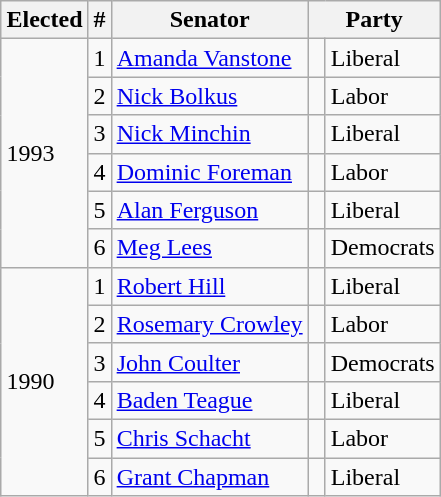<table class="wikitable" style="float: right">
<tr>
<th scope="col">Elected</th>
<th scope="col">#</th>
<th scope="col">Senator</th>
<th scope="col" colspan="2">Party</th>
</tr>
<tr>
<td rowspan="6">1993</td>
<td>1</td>
<td><a href='#'>Amanda Vanstone</a></td>
<td> </td>
<td>Liberal</td>
</tr>
<tr>
<td>2</td>
<td><a href='#'>Nick Bolkus</a></td>
<td> </td>
<td>Labor</td>
</tr>
<tr>
<td>3</td>
<td><a href='#'>Nick Minchin</a></td>
<td> </td>
<td>Liberal</td>
</tr>
<tr>
<td>4</td>
<td><a href='#'>Dominic Foreman</a></td>
<td> </td>
<td>Labor</td>
</tr>
<tr>
<td>5</td>
<td><a href='#'>Alan Ferguson</a></td>
<td> </td>
<td>Liberal</td>
</tr>
<tr>
<td>6</td>
<td><a href='#'>Meg Lees</a></td>
<td> </td>
<td>Democrats</td>
</tr>
<tr>
<td rowspan="6">1990</td>
<td>1</td>
<td><a href='#'>Robert Hill</a></td>
<td> </td>
<td>Liberal</td>
</tr>
<tr>
<td>2</td>
<td><a href='#'>Rosemary Crowley</a></td>
<td> </td>
<td>Labor</td>
</tr>
<tr>
<td>3</td>
<td><a href='#'>John Coulter</a></td>
<td> </td>
<td>Democrats</td>
</tr>
<tr>
<td>4</td>
<td><a href='#'>Baden Teague</a></td>
<td> </td>
<td>Liberal</td>
</tr>
<tr>
<td>5</td>
<td><a href='#'>Chris Schacht</a></td>
<td> </td>
<td>Labor</td>
</tr>
<tr>
<td>6</td>
<td><a href='#'>Grant Chapman</a></td>
<td> </td>
<td>Liberal</td>
</tr>
</table>
